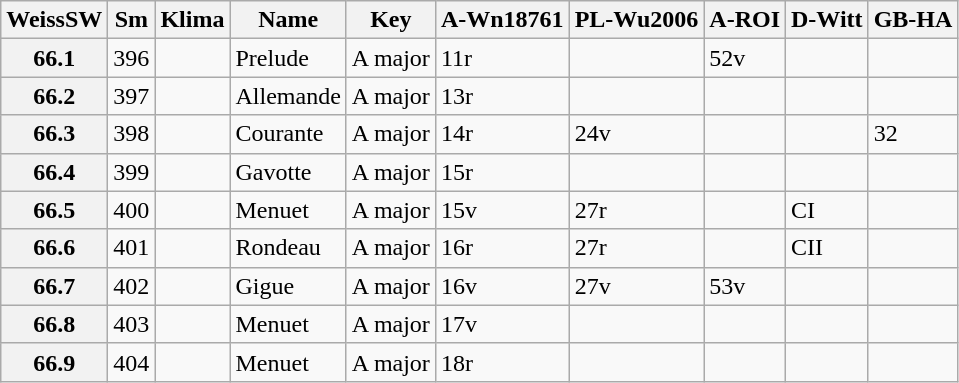<table border="1" class="wikitable sortable">
<tr>
<th data-sort-type="number">WeissSW</th>
<th>Sm</th>
<th>Klima</th>
<th class="unsortable">Name</th>
<th class="unsortable">Key</th>
<th>A-Wn18761</th>
<th>PL-Wu2006</th>
<th>A-ROI</th>
<th>D-Witt</th>
<th>GB-HA</th>
</tr>
<tr>
<th data-sort-value="1">66.1</th>
<td>396</td>
<td></td>
<td>Prelude</td>
<td>A major</td>
<td>11r</td>
<td></td>
<td>52v</td>
<td></td>
<td></td>
</tr>
<tr>
<th data-sort-value="2">66.2</th>
<td>397</td>
<td></td>
<td>Allemande</td>
<td>A major</td>
<td>13r</td>
<td></td>
<td></td>
<td></td>
<td></td>
</tr>
<tr>
<th data-sort-value="3">66.3</th>
<td>398</td>
<td></td>
<td>Courante</td>
<td>A major</td>
<td>14r</td>
<td>24v</td>
<td></td>
<td></td>
<td>32</td>
</tr>
<tr>
<th data-sort-value="4">66.4</th>
<td>399</td>
<td></td>
<td>Gavotte</td>
<td>A major</td>
<td>15r</td>
<td></td>
<td></td>
<td></td>
<td></td>
</tr>
<tr>
<th data-sort-value="5">66.5</th>
<td>400</td>
<td></td>
<td>Menuet</td>
<td>A major</td>
<td>15v</td>
<td>27r</td>
<td></td>
<td>CI</td>
<td></td>
</tr>
<tr>
<th data-sort-value="6">66.6</th>
<td>401</td>
<td></td>
<td>Rondeau</td>
<td>A major</td>
<td>16r</td>
<td>27r</td>
<td></td>
<td>CII</td>
<td></td>
</tr>
<tr>
<th data-sort-value="7">66.7</th>
<td>402</td>
<td></td>
<td>Gigue</td>
<td>A major</td>
<td>16v</td>
<td>27v</td>
<td>53v</td>
<td></td>
<td></td>
</tr>
<tr>
<th data-sort-value="8">66.8</th>
<td>403</td>
<td></td>
<td>Menuet</td>
<td>A major</td>
<td>17v</td>
<td></td>
<td></td>
<td></td>
<td></td>
</tr>
<tr>
<th data-sort-value="9">66.9</th>
<td>404</td>
<td></td>
<td>Menuet</td>
<td>A major</td>
<td>18r</td>
<td></td>
<td></td>
<td></td>
<td></td>
</tr>
</table>
